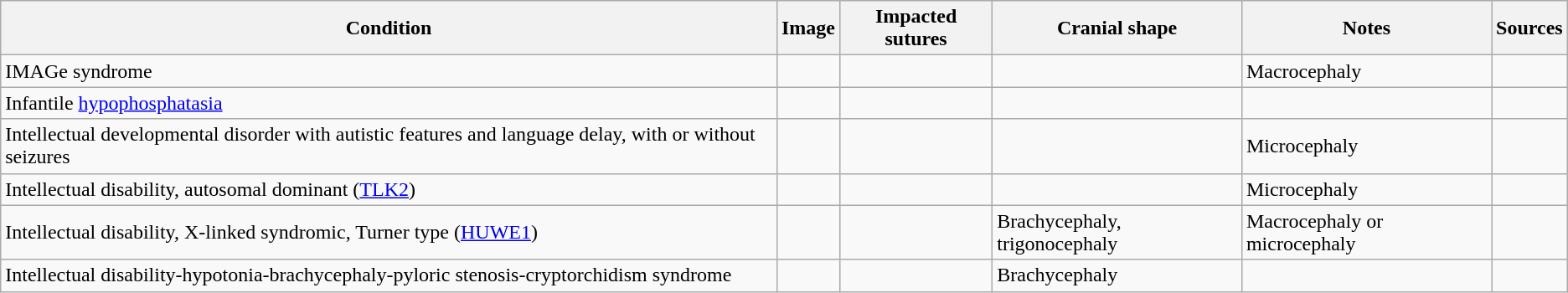<table class="wikitable sortable">
<tr>
<th>Condition</th>
<th>Image</th>
<th>Impacted sutures</th>
<th>Cranial shape</th>
<th>Notes</th>
<th>Sources</th>
</tr>
<tr>
<td>IMAGe syndrome</td>
<td></td>
<td></td>
<td></td>
<td>Macrocephaly</td>
<td></td>
</tr>
<tr>
<td>Infantile <a href='#'>hypophosphatasia</a></td>
<td></td>
<td></td>
<td></td>
<td></td>
<td></td>
</tr>
<tr>
<td>Intellectual developmental disorder with autistic features and language delay, with or without seizures</td>
<td></td>
<td></td>
<td></td>
<td>Microcephaly</td>
<td></td>
</tr>
<tr>
<td>Intellectual disability, autosomal dominant (<a href='#'>TLK2</a>)</td>
<td></td>
<td></td>
<td></td>
<td>Microcephaly</td>
<td></td>
</tr>
<tr>
<td>Intellectual disability, X-linked syndromic, Turner type (<a href='#'>HUWE1</a>)</td>
<td></td>
<td></td>
<td>Brachycephaly, trigonocephaly</td>
<td>Macrocephaly or microcephaly</td>
<td></td>
</tr>
<tr>
<td>Intellectual disability-hypotonia-brachycephaly-pyloric stenosis-cryptorchidism syndrome</td>
<td></td>
<td></td>
<td>Brachycephaly</td>
<td></td>
<td></td>
</tr>
</table>
